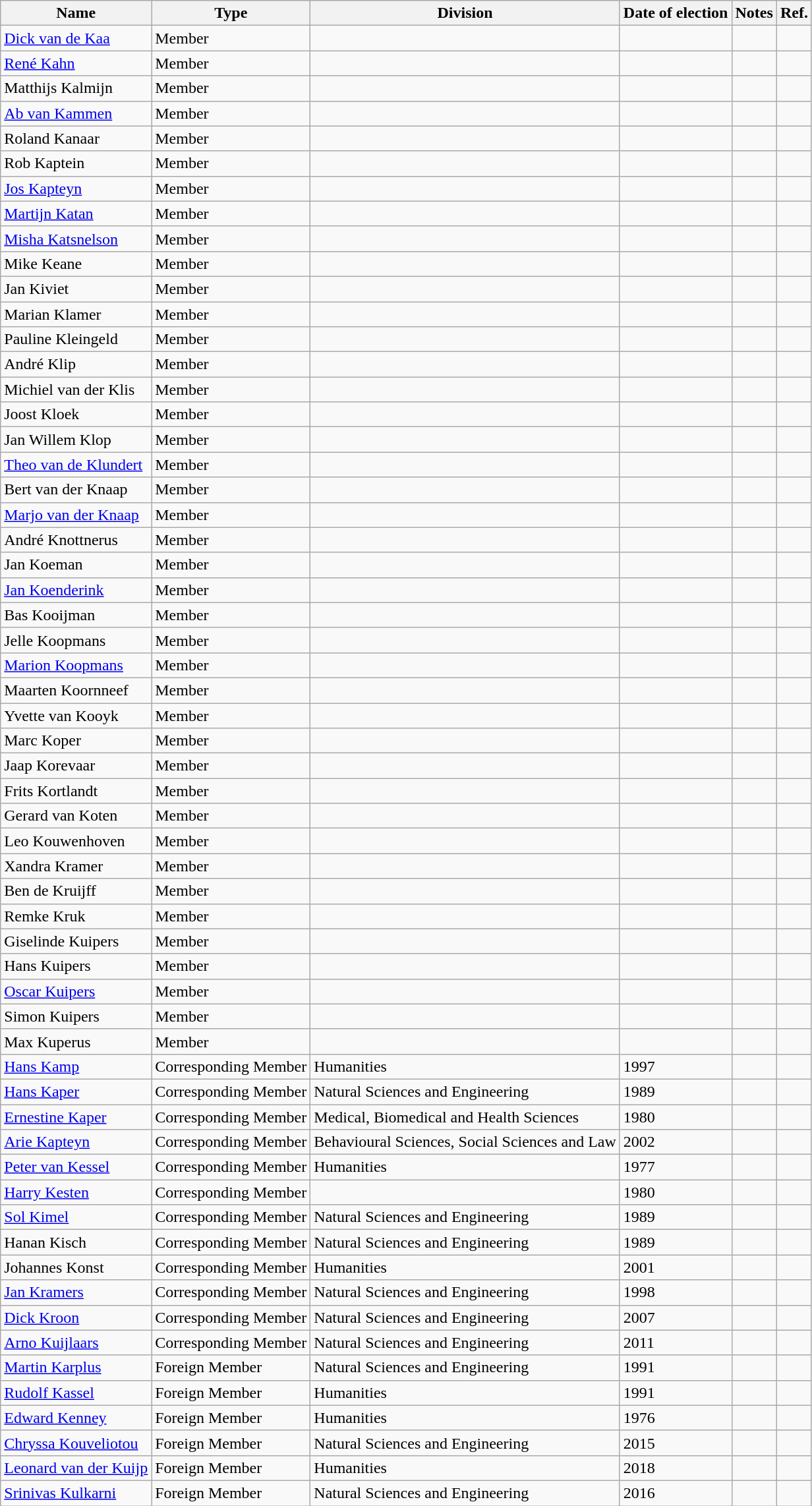<table class="wikitable">
<tr>
<th>Name</th>
<th>Type</th>
<th>Division</th>
<th>Date of election</th>
<th>Notes</th>
<th>Ref.</th>
</tr>
<tr>
<td><a href='#'>Dick van de Kaa</a></td>
<td>Member</td>
<td></td>
<td></td>
<td></td>
<td></td>
</tr>
<tr>
<td><a href='#'>René Kahn</a></td>
<td>Member</td>
<td></td>
<td></td>
<td></td>
<td></td>
</tr>
<tr>
<td>Matthijs Kalmijn</td>
<td>Member</td>
<td></td>
<td></td>
<td></td>
<td></td>
</tr>
<tr>
<td><a href='#'>Ab van Kammen</a></td>
<td>Member</td>
<td></td>
<td></td>
<td></td>
<td></td>
</tr>
<tr>
<td>Roland Kanaar</td>
<td>Member</td>
<td></td>
<td></td>
<td></td>
<td></td>
</tr>
<tr>
<td>Rob Kaptein</td>
<td>Member</td>
<td></td>
<td></td>
<td></td>
<td></td>
</tr>
<tr>
<td><a href='#'>Jos Kapteyn</a></td>
<td>Member</td>
<td></td>
<td></td>
<td></td>
<td></td>
</tr>
<tr>
<td><a href='#'>Martijn Katan</a></td>
<td>Member</td>
<td></td>
<td></td>
<td></td>
<td></td>
</tr>
<tr>
<td><a href='#'>Misha Katsnelson</a></td>
<td>Member</td>
<td></td>
<td></td>
<td></td>
<td></td>
</tr>
<tr>
<td>Mike Keane</td>
<td>Member</td>
<td></td>
<td></td>
<td></td>
<td></td>
</tr>
<tr>
<td>Jan Kiviet</td>
<td>Member</td>
<td></td>
<td></td>
<td></td>
<td></td>
</tr>
<tr>
<td>Marian Klamer</td>
<td>Member</td>
<td></td>
<td></td>
<td></td>
<td></td>
</tr>
<tr>
<td>Pauline Kleingeld</td>
<td>Member</td>
<td></td>
<td></td>
<td></td>
<td></td>
</tr>
<tr>
<td>André Klip</td>
<td>Member</td>
<td></td>
<td></td>
<td></td>
<td></td>
</tr>
<tr>
<td>Michiel van der Klis</td>
<td>Member</td>
<td></td>
<td></td>
<td></td>
<td></td>
</tr>
<tr>
<td>Joost Kloek</td>
<td>Member</td>
<td></td>
<td></td>
<td></td>
<td></td>
</tr>
<tr>
<td>Jan Willem Klop</td>
<td>Member</td>
<td></td>
<td></td>
<td></td>
<td></td>
</tr>
<tr>
<td><a href='#'>Theo van de Klundert</a></td>
<td>Member</td>
<td></td>
<td></td>
<td></td>
<td></td>
</tr>
<tr>
<td>Bert van der Knaap</td>
<td>Member</td>
<td></td>
<td></td>
<td></td>
<td></td>
</tr>
<tr>
<td><a href='#'>Marjo van der Knaap</a></td>
<td>Member</td>
<td></td>
<td></td>
<td></td>
<td></td>
</tr>
<tr>
<td>André Knottnerus</td>
<td>Member</td>
<td></td>
<td></td>
<td></td>
<td></td>
</tr>
<tr>
<td>Jan Koeman</td>
<td>Member</td>
<td></td>
<td></td>
<td></td>
<td></td>
</tr>
<tr>
<td><a href='#'>Jan Koenderink</a></td>
<td>Member</td>
<td></td>
<td></td>
<td></td>
<td></td>
</tr>
<tr>
<td>Bas Kooijman</td>
<td>Member</td>
<td></td>
<td></td>
<td></td>
<td></td>
</tr>
<tr>
<td>Jelle Koopmans</td>
<td>Member</td>
<td></td>
<td></td>
<td></td>
<td></td>
</tr>
<tr>
<td><a href='#'>Marion Koopmans</a></td>
<td>Member</td>
<td></td>
<td></td>
<td></td>
<td></td>
</tr>
<tr>
<td>Maarten Koornneef</td>
<td>Member</td>
<td></td>
<td></td>
<td></td>
<td></td>
</tr>
<tr>
<td>Yvette van Kooyk</td>
<td>Member</td>
<td></td>
<td></td>
<td></td>
<td></td>
</tr>
<tr>
<td>Marc Koper</td>
<td>Member</td>
<td></td>
<td></td>
<td></td>
<td></td>
</tr>
<tr>
<td>Jaap Korevaar</td>
<td>Member</td>
<td></td>
<td></td>
<td></td>
<td></td>
</tr>
<tr>
<td>Frits Kortlandt</td>
<td>Member</td>
<td></td>
<td></td>
<td></td>
<td></td>
</tr>
<tr>
<td>Gerard van Koten</td>
<td>Member</td>
<td></td>
<td></td>
<td></td>
<td></td>
</tr>
<tr>
<td>Leo Kouwenhoven</td>
<td>Member</td>
<td></td>
<td></td>
<td></td>
<td></td>
</tr>
<tr>
<td>Xandra Kramer</td>
<td>Member</td>
<td></td>
<td></td>
<td></td>
<td></td>
</tr>
<tr>
<td>Ben de Kruijff</td>
<td>Member</td>
<td></td>
<td></td>
<td></td>
<td></td>
</tr>
<tr>
<td>Remke Kruk</td>
<td>Member</td>
<td></td>
<td></td>
<td></td>
<td></td>
</tr>
<tr>
<td>Giselinde Kuipers</td>
<td>Member</td>
<td></td>
<td></td>
<td></td>
<td></td>
</tr>
<tr>
<td>Hans Kuipers</td>
<td>Member</td>
<td></td>
<td></td>
<td></td>
<td></td>
</tr>
<tr>
<td><a href='#'>Oscar Kuipers</a></td>
<td>Member</td>
<td></td>
<td></td>
<td></td>
<td></td>
</tr>
<tr>
<td>Simon Kuipers</td>
<td>Member</td>
<td></td>
<td></td>
<td></td>
<td></td>
</tr>
<tr>
<td>Max Kuperus</td>
<td>Member</td>
<td></td>
<td></td>
<td></td>
<td></td>
</tr>
<tr>
<td><a href='#'>Hans Kamp</a></td>
<td>Corresponding Member</td>
<td>Humanities</td>
<td>1997</td>
<td></td>
<td></td>
</tr>
<tr>
<td><a href='#'>Hans Kaper</a></td>
<td>Corresponding Member</td>
<td>Natural Sciences and Engineering</td>
<td>1989</td>
<td></td>
<td></td>
</tr>
<tr>
<td><a href='#'>Ernestine Kaper</a></td>
<td>Corresponding Member</td>
<td>Medical, Biomedical and Health Sciences</td>
<td>1980</td>
<td></td>
<td></td>
</tr>
<tr>
<td><a href='#'>Arie Kapteyn</a></td>
<td>Corresponding Member</td>
<td>Behavioural Sciences, Social Sciences and Law</td>
<td>2002</td>
<td></td>
<td></td>
</tr>
<tr>
<td><a href='#'>Peter van Kessel</a></td>
<td>Corresponding Member</td>
<td>Humanities</td>
<td>1977</td>
<td></td>
<td></td>
</tr>
<tr>
<td><a href='#'>Harry Kesten</a></td>
<td>Corresponding Member</td>
<td></td>
<td>1980</td>
<td></td>
<td></td>
</tr>
<tr>
<td><a href='#'>Sol Kimel</a></td>
<td>Corresponding Member</td>
<td>Natural Sciences and Engineering</td>
<td>1989</td>
<td></td>
<td></td>
</tr>
<tr>
<td>Hanan Kisch</td>
<td>Corresponding Member</td>
<td>Natural Sciences and Engineering</td>
<td>1989</td>
<td></td>
<td></td>
</tr>
<tr>
<td>Johannes Konst</td>
<td>Corresponding Member</td>
<td>Humanities</td>
<td>2001</td>
<td></td>
<td></td>
</tr>
<tr>
<td><a href='#'>Jan Kramers</a></td>
<td>Corresponding Member</td>
<td>Natural Sciences and Engineering</td>
<td>1998</td>
<td></td>
<td></td>
</tr>
<tr>
<td><a href='#'>Dick Kroon</a></td>
<td>Corresponding Member</td>
<td>Natural Sciences and Engineering</td>
<td>2007</td>
<td></td>
<td></td>
</tr>
<tr>
<td><a href='#'>Arno Kuijlaars</a></td>
<td>Corresponding Member</td>
<td>Natural Sciences and Engineering</td>
<td>2011</td>
<td></td>
<td></td>
</tr>
<tr>
<td><a href='#'>Martin Karplus</a></td>
<td>Foreign Member</td>
<td>Natural Sciences and Engineering</td>
<td>1991</td>
<td></td>
<td></td>
</tr>
<tr>
<td><a href='#'>Rudolf Kassel</a></td>
<td>Foreign Member</td>
<td>Humanities</td>
<td>1991</td>
<td></td>
<td></td>
</tr>
<tr>
<td><a href='#'>Edward Kenney</a></td>
<td>Foreign Member</td>
<td>Humanities</td>
<td>1976</td>
<td></td>
<td></td>
</tr>
<tr>
<td><a href='#'>Chryssa Kouveliotou</a></td>
<td>Foreign Member</td>
<td>Natural Sciences and Engineering</td>
<td>2015</td>
<td></td>
<td></td>
</tr>
<tr>
<td><a href='#'>Leonard van der Kuijp</a></td>
<td>Foreign Member</td>
<td>Humanities</td>
<td>2018</td>
<td></td>
<td></td>
</tr>
<tr>
<td><a href='#'>Srinivas Kulkarni</a></td>
<td>Foreign Member</td>
<td>Natural Sciences and Engineering</td>
<td>2016</td>
<td></td>
<td></td>
</tr>
</table>
